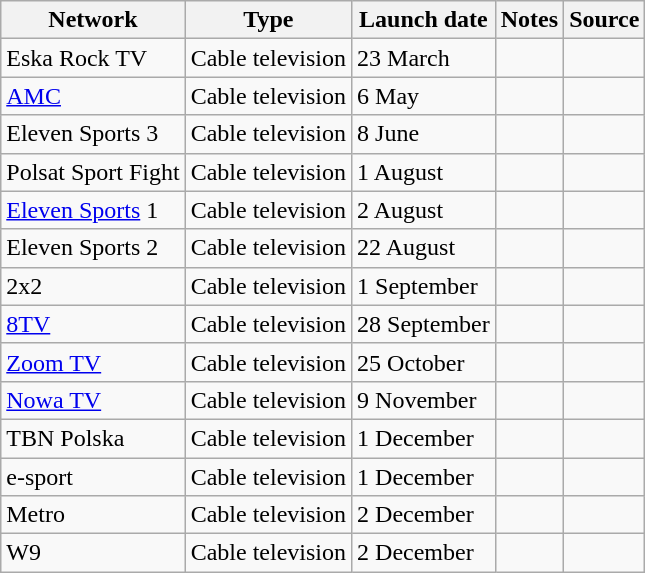<table class="wikitable sortable">
<tr>
<th>Network</th>
<th>Type</th>
<th>Launch date</th>
<th>Notes</th>
<th>Source</th>
</tr>
<tr>
<td>Eska Rock TV</td>
<td>Cable television</td>
<td>23 March</td>
<td></td>
<td></td>
</tr>
<tr>
<td><a href='#'>AMC</a></td>
<td>Cable television</td>
<td>6 May</td>
<td></td>
<td></td>
</tr>
<tr>
<td>Eleven Sports 3</td>
<td>Cable television</td>
<td>8 June</td>
<td></td>
<td></td>
</tr>
<tr>
<td>Polsat Sport Fight</td>
<td>Cable television</td>
<td>1 August</td>
<td></td>
<td></td>
</tr>
<tr>
<td><a href='#'>Eleven Sports</a> 1</td>
<td>Cable television</td>
<td>2 August</td>
<td></td>
<td></td>
</tr>
<tr>
<td>Eleven Sports 2</td>
<td>Cable television</td>
<td>22 August</td>
<td></td>
<td></td>
</tr>
<tr>
<td>2x2</td>
<td>Cable television</td>
<td>1 September</td>
<td></td>
<td></td>
</tr>
<tr>
<td><a href='#'>8TV</a></td>
<td>Cable television</td>
<td>28 September</td>
<td></td>
<td></td>
</tr>
<tr>
<td><a href='#'>Zoom TV</a></td>
<td>Cable television</td>
<td>25 October</td>
<td></td>
<td></td>
</tr>
<tr>
<td><a href='#'>Nowa TV</a></td>
<td>Cable television</td>
<td>9 November</td>
<td></td>
<td></td>
</tr>
<tr>
<td>TBN Polska</td>
<td>Cable television</td>
<td>1 December</td>
<td></td>
<td></td>
</tr>
<tr>
<td>e-sport</td>
<td>Cable television</td>
<td>1 December</td>
<td></td>
<td></td>
</tr>
<tr>
<td>Metro</td>
<td>Cable television</td>
<td>2 December</td>
<td></td>
<td></td>
</tr>
<tr>
<td>W9</td>
<td>Cable television</td>
<td>2 December</td>
<td></td>
<td></td>
</tr>
</table>
